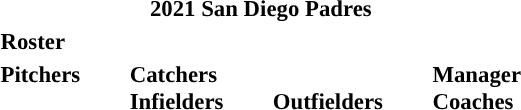<table class="toccolours" style="font-size: 95%;">
<tr>
<th colspan="10">2021 San Diego Padres</th>
</tr>
<tr>
<td colspan="10"><strong>Roster</strong></td>
</tr>
<tr>
<td valign="top"><strong>Pitchers</strong><br>































</td>
<td width="25px"></td>
<td valign="top"><strong>Catchers</strong><br>



<strong>Infielders</strong>






</td>
<td width="25px"></td>
<td valign="top"><br><strong>Outfielders</strong>









</td>
<td width="25px"></td>
<td valign="top"><strong>Manager</strong><br>
<strong>Coaches</strong>
 
 
 
 
 
 
 
 
 
 
 </td>
</tr>
</table>
